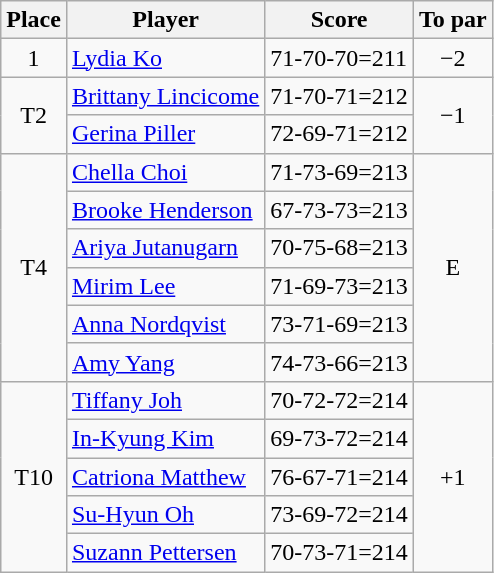<table class="wikitable">
<tr>
<th>Place</th>
<th>Player</th>
<th>Score</th>
<th>To par</th>
</tr>
<tr>
<td align=center>1</td>
<td> <a href='#'>Lydia Ko</a></td>
<td>71-70-70=211</td>
<td align=center>−2</td>
</tr>
<tr>
<td rowspan=2 align=center>T2</td>
<td> <a href='#'>Brittany Lincicome</a></td>
<td>71-70-71=212</td>
<td rowspan=2 align=center>−1</td>
</tr>
<tr>
<td> <a href='#'>Gerina Piller</a></td>
<td>72-69-71=212</td>
</tr>
<tr>
<td rowspan=6 align=center>T4</td>
<td> <a href='#'>Chella Choi</a></td>
<td>71-73-69=213</td>
<td rowspan=6 align=center>E</td>
</tr>
<tr>
<td> <a href='#'>Brooke Henderson</a></td>
<td>67-73-73=213</td>
</tr>
<tr>
<td> <a href='#'>Ariya Jutanugarn</a></td>
<td>70-75-68=213</td>
</tr>
<tr>
<td> <a href='#'>Mirim Lee</a></td>
<td>71-69-73=213</td>
</tr>
<tr>
<td> <a href='#'>Anna Nordqvist</a></td>
<td>73-71-69=213</td>
</tr>
<tr>
<td> <a href='#'>Amy Yang</a></td>
<td>74-73-66=213</td>
</tr>
<tr>
<td rowspan=5 align=center>T10</td>
<td> <a href='#'>Tiffany Joh</a></td>
<td>70-72-72=214</td>
<td rowspan=5 align=center>+1</td>
</tr>
<tr>
<td> <a href='#'>In-Kyung Kim</a></td>
<td>69-73-72=214</td>
</tr>
<tr>
<td> <a href='#'>Catriona Matthew</a></td>
<td>76-67-71=214</td>
</tr>
<tr>
<td> <a href='#'>Su-Hyun Oh</a></td>
<td>73-69-72=214</td>
</tr>
<tr>
<td> <a href='#'>Suzann Pettersen</a></td>
<td>70-73-71=214</td>
</tr>
</table>
